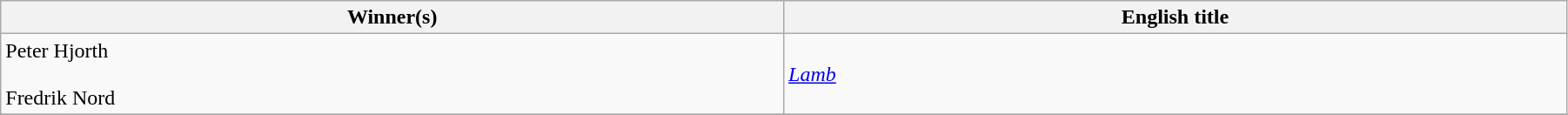<table class="wikitable" width="95%" cellpadding="5">
<tr>
<th width="18%">Winner(s)</th>
<th width="18%">English title</th>
</tr>
<tr>
<td> Peter Hjorth <br><br> Fredrik Nord</td>
<td><em><a href='#'>Lamb</a></em></td>
</tr>
<tr>
</tr>
</table>
